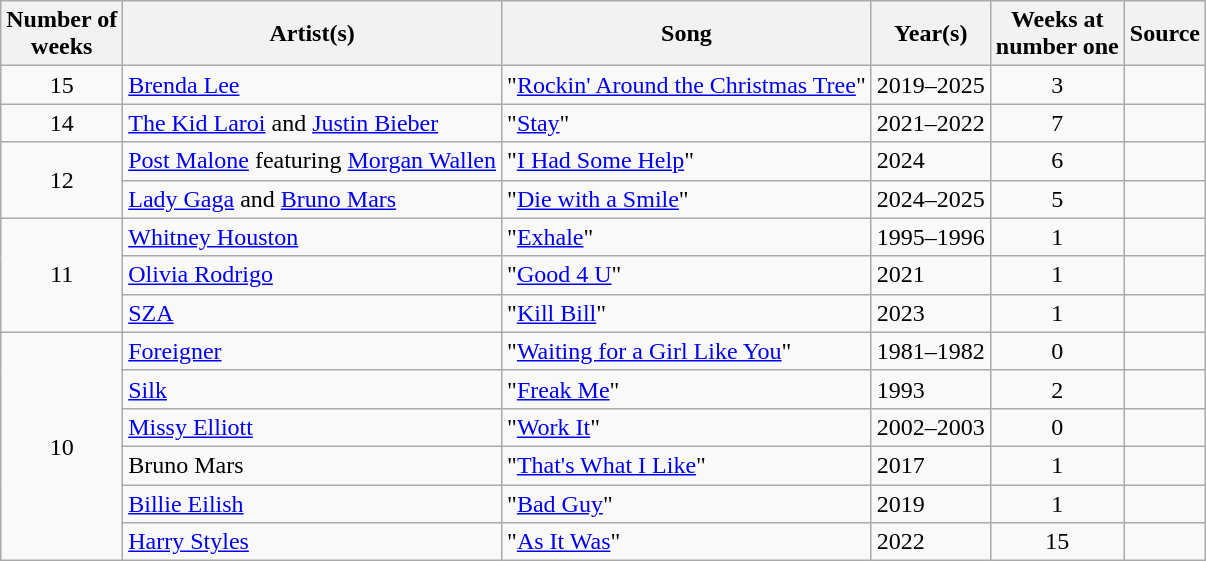<table class="wikitable">
<tr>
<th>Number of <br> weeks</th>
<th>Artist(s)</th>
<th>Song</th>
<th>Year(s)</th>
<th>Weeks at<br>number one</th>
<th>Source</th>
</tr>
<tr>
<td rowspan=1 style="text-align:center;">15</td>
<td><a href='#'>Brenda Lee</a></td>
<td>"<a href='#'>Rockin' Around the Christmas Tree</a>"</td>
<td>2019–2025</td>
<td style="text-align:center;">3</td>
<td></td>
</tr>
<tr>
<td rowspan=1 style="text-align:center;">14</td>
<td><a href='#'>The Kid Laroi</a> and <a href='#'>Justin Bieber</a></td>
<td>"<a href='#'>Stay</a>"</td>
<td>2021–2022</td>
<td style="text-align:center;">7</td>
<td></td>
</tr>
<tr>
<td rowspan=2 style="text-align:center;">12</td>
<td><a href='#'>Post Malone</a> featuring <a href='#'>Morgan Wallen</a></td>
<td>"<a href='#'>I Had Some Help</a>"</td>
<td>2024</td>
<td style="text-align:center;">6</td>
<td></td>
</tr>
<tr>
<td><a href='#'>Lady Gaga</a> and <a href='#'>Bruno Mars</a></td>
<td>"<a href='#'>Die with a Smile</a>"</td>
<td>2024–2025</td>
<td style="text-align:center;">5</td>
<td></td>
</tr>
<tr>
<td rowspan=3 style="text-align:center;">11</td>
<td><a href='#'>Whitney Houston</a></td>
<td>"<a href='#'>Exhale</a>"</td>
<td>1995–1996</td>
<td style="text-align:center;">1</td>
<td></td>
</tr>
<tr>
<td><a href='#'>Olivia Rodrigo</a></td>
<td>"<a href='#'>Good 4 U</a>"</td>
<td>2021</td>
<td style="text-align:center;">1</td>
<td></td>
</tr>
<tr>
<td><a href='#'>SZA</a></td>
<td>"<a href='#'>Kill Bill</a>"</td>
<td>2023</td>
<td style="text-align:center;">1</td>
<td></td>
</tr>
<tr>
<td rowspan=7 style="text-align:center;">10</td>
<td><a href='#'>Foreigner</a></td>
<td>"<a href='#'>Waiting for a Girl Like You</a>"</td>
<td>1981–1982</td>
<td style="text-align:center;">0</td>
<td></td>
</tr>
<tr>
<td><a href='#'>Silk</a></td>
<td>"<a href='#'>Freak Me</a>"</td>
<td>1993</td>
<td style="text-align:center;">2</td>
<td></td>
</tr>
<tr>
<td><a href='#'>Missy Elliott</a></td>
<td>"<a href='#'>Work It</a>"</td>
<td>2002–2003</td>
<td style="text-align:center;">0</td>
<td></td>
</tr>
<tr>
<td>Bruno Mars</td>
<td>"<a href='#'>That's What I Like</a>"</td>
<td>2017</td>
<td style="text-align:center;">1</td>
<td></td>
</tr>
<tr>
<td><a href='#'>Billie Eilish</a></td>
<td>"<a href='#'>Bad Guy</a>"</td>
<td>2019</td>
<td style="text-align:center;">1</td>
<td></td>
</tr>
<tr>
<td><a href='#'>Harry Styles</a></td>
<td>"<a href='#'>As It Was</a>"</td>
<td>2022</td>
<td style="text-align:center;">15</td>
<td></td>
</tr>
</table>
